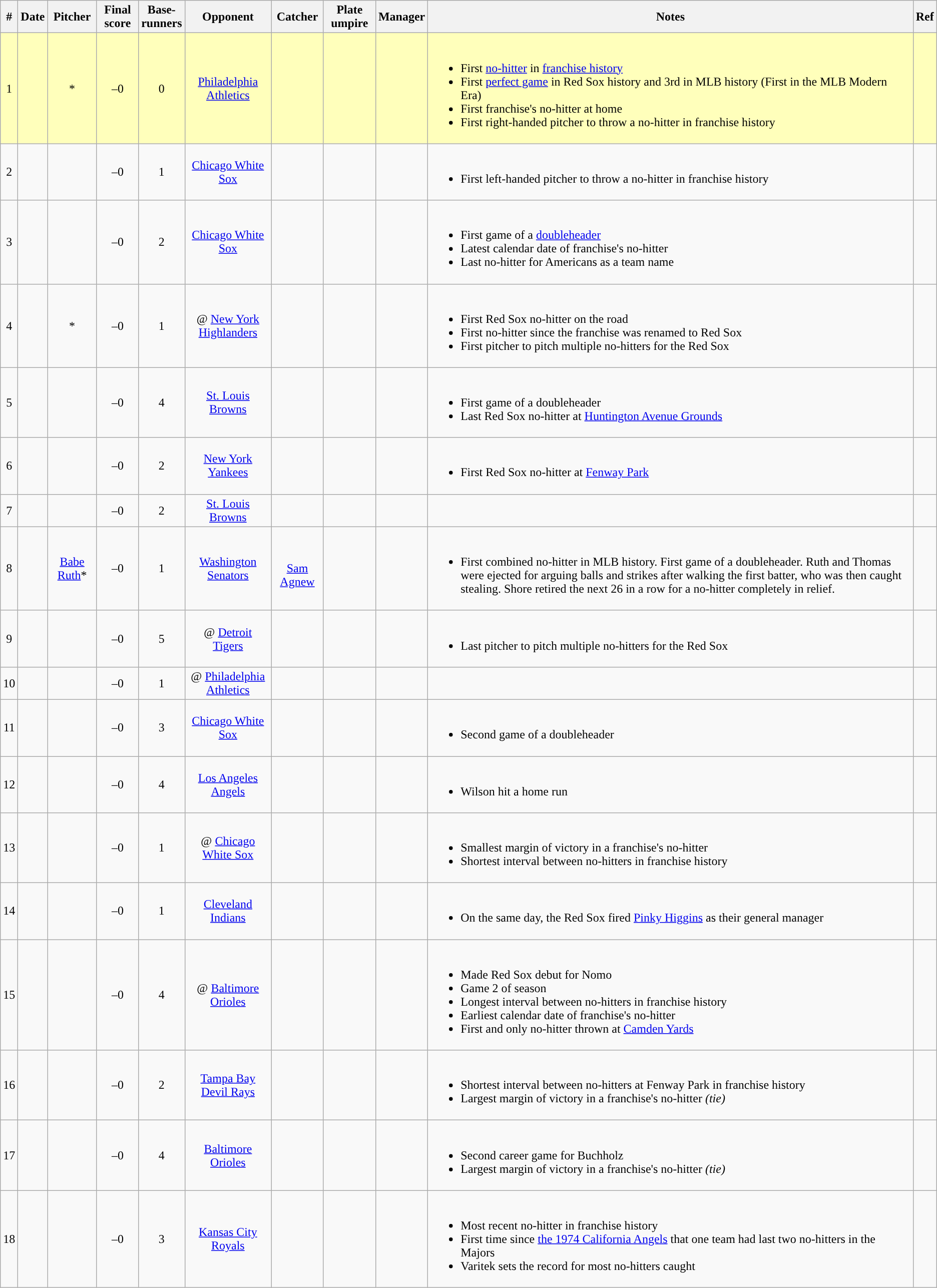<table class="wikitable sortable" style="text-align:center" border="1">
<tr>
<th>#</th>
<th>Date</th>
<th>Pitcher</th>
<th>Final score</th>
<th>Base-<br>runners</th>
<th>Opponent</th>
<th>Catcher</th>
<th>Plate umpire</th>
<th>Manager</th>
<th class="unsortable">Notes</th>
<th class="unsortable">Ref</th>
</tr>
<tr bgcolor="#ffffbb">
<td>1</td>
<td></td>
<td>* </td>
<td>–0</td>
<td>0</td>
<td><a href='#'>Philadelphia Athletics</a></td>
<td> </td>
<td></td>
<td> </td>
<td align="left"><br><ul><li>First <a href='#'>no-hitter</a> in <a href='#'>franchise history</a></li><li>First <a href='#'>perfect game</a> in Red Sox history and 3rd in MLB history (First in the MLB Modern Era)</li><li>First franchise's no-hitter at home</li><li>First right-handed pitcher to throw a no-hitter in franchise history</li></ul></td>
<td></td>
</tr>
<tr>
<td>2</td>
<td></td>
<td></td>
<td>–0</td>
<td>1</td>
<td><a href='#'>Chicago White Sox</a></td>
<td></td>
<td></td>
<td> </td>
<td align="left"><br><ul><li>First left-handed pitcher to throw a no-hitter in franchise history</li></ul></td>
<td></td>
</tr>
<tr>
<td>3</td>
<td></td>
<td></td>
<td>–0</td>
<td>2</td>
<td><a href='#'>Chicago White Sox</a></td>
<td> </td>
<td></td>
<td> </td>
<td align="left"><br><ul><li>First game of a <a href='#'>doubleheader</a></li><li>Latest calendar date of franchise's no-hitter</li><li>Last no-hitter for Americans as a team name</li></ul></td>
<td></td>
</tr>
<tr>
<td>4</td>
<td></td>
<td>* </td>
<td>–0</td>
<td>1</td>
<td>@ <a href='#'>New York Highlanders</a></td>
<td> </td>
<td> </td>
<td></td>
<td align="left"><br><ul><li>First Red Sox no-hitter on the road</li><li>First no-hitter since the franchise was renamed to Red Sox</li><li>First pitcher to pitch multiple no-hitters for the Red Sox</li></ul></td>
<td></td>
</tr>
<tr>
<td>5</td>
<td></td>
<td></td>
<td>–0</td>
<td>4</td>
<td><a href='#'>St. Louis Browns</a></td>
<td> </td>
<td> </td>
<td></td>
<td align="left"><br><ul><li>First game of a doubleheader</li><li>Last Red Sox no-hitter at <a href='#'>Huntington Avenue Grounds</a></li></ul></td>
<td></td>
</tr>
<tr>
<td>6</td>
<td></td>
<td></td>
<td>–0</td>
<td>2</td>
<td><a href='#'>New York Yankees</a></td>
<td> </td>
<td></td>
<td> </td>
<td align="left"><br><ul><li>First Red Sox no-hitter at <a href='#'>Fenway Park</a></li></ul></td>
<td></td>
</tr>
<tr>
<td>7</td>
<td></td>
<td> </td>
<td>–0</td>
<td>2</td>
<td><a href='#'>St. Louis Browns</a></td>
<td> </td>
<td> </td>
<td> </td>
<td align="left"></td>
<td></td>
</tr>
<tr>
<td>8</td>
<td></td>
<td><a href='#'>Babe Ruth</a>* <br> </td>
<td>–0</td>
<td>1</td>
<td><a href='#'>Washington Senators</a></td>
<td> <br><a href='#'>Sam Agnew</a> </td>
<td> </td>
<td></td>
<td align="left"><br><ul><li>First combined no-hitter in MLB history. First game of a doubleheader. Ruth and Thomas were ejected for arguing balls and strikes after walking the first batter, who was then caught stealing. Shore retired the next 26 in a row for a no-hitter completely in relief.</li></ul></td>
<td></td>
</tr>
<tr>
<td>9</td>
<td></td>
<td> </td>
<td>–0</td>
<td>5</td>
<td>@ <a href='#'>Detroit Tigers</a></td>
<td> </td>
<td> </td>
<td></td>
<td align="left"><br><ul><li>Last pitcher to pitch multiple no-hitters for the Red Sox</li></ul></td>
<td></td>
</tr>
<tr>
<td>10</td>
<td></td>
<td></td>
<td>–0</td>
<td>1</td>
<td>@ <a href='#'>Philadelphia Athletics</a></td>
<td></td>
<td> </td>
<td></td>
<td align="left"></td>
<td></td>
</tr>
<tr>
<td>11</td>
<td></td>
<td></td>
<td>–0</td>
<td>3</td>
<td><a href='#'>Chicago White Sox</a></td>
<td></td>
<td></td>
<td> </td>
<td align="left"><br><ul><li>Second game of a doubleheader</li></ul></td>
<td></td>
</tr>
<tr>
<td>12</td>
<td></td>
<td></td>
<td>–0</td>
<td>4</td>
<td><a href='#'>Los Angeles Angels</a></td>
<td> </td>
<td></td>
<td> </td>
<td align="left"><br><ul><li>Wilson hit a home run</li></ul></td>
<td></td>
</tr>
<tr>
<td>13</td>
<td></td>
<td></td>
<td>–0</td>
<td>1</td>
<td>@ <a href='#'>Chicago White Sox</a></td>
<td></td>
<td></td>
<td> </td>
<td align="left"><br><ul><li>Smallest margin of victory in a franchise's no-hitter</li><li>Shortest interval between no-hitters in franchise history</li></ul></td>
<td></td>
</tr>
<tr>
<td>14</td>
<td></td>
<td></td>
<td>–0</td>
<td>1</td>
<td><a href='#'>Cleveland Indians</a></td>
<td> </td>
<td></td>
<td></td>
<td align="left"><br><ul><li>On the same day, the Red Sox fired <a href='#'>Pinky Higgins</a> as their general manager</li></ul></td>
<td></td>
</tr>
<tr>
<td>15</td>
<td></td>
<td></td>
<td>–0</td>
<td>4</td>
<td>@ <a href='#'>Baltimore Orioles</a></td>
<td> </td>
<td></td>
<td></td>
<td align="left"><br><ul><li>Made Red Sox debut for Nomo</li><li>Game 2 of season</li><li>Longest interval between no-hitters in franchise history</li><li>Earliest calendar date of franchise's no-hitter</li><li>First and only no-hitter thrown at <a href='#'>Camden Yards</a></li></ul></td>
<td></td>
</tr>
<tr>
<td>16</td>
<td></td>
<td></td>
<td>–0</td>
<td>2</td>
<td><a href='#'>Tampa Bay Devil Rays</a></td>
<td> </td>
<td></td>
<td></td>
<td align="left"><br><ul><li>Shortest interval between no-hitters at Fenway Park in franchise history</li><li>Largest margin of victory in a franchise's no-hitter <em>(tie)</em></li></ul></td>
<td></td>
</tr>
<tr>
<td>17</td>
<td></td>
<td></td>
<td>–0</td>
<td>4</td>
<td><a href='#'>Baltimore Orioles</a></td>
<td> </td>
<td></td>
<td> </td>
<td align="left"><br><ul><li>Second career game for Buchholz</li><li>Largest margin of victory in a franchise's no-hitter <em>(tie)</em></li></ul></td>
<td></td>
</tr>
<tr>
<td>18</td>
<td></td>
<td></td>
<td>–0</td>
<td>3</td>
<td><a href='#'>Kansas City Royals</a></td>
<td> </td>
<td></td>
<td> </td>
<td align="left"><br><ul><li>Most recent no-hitter in franchise history</li><li>First time since <a href='#'>the 1974 California Angels</a> that one team had last two no-hitters in the Majors</li><li>Varitek sets the record for most no-hitters caught</li></ul></td>
<td></td>
</tr>
</table>
